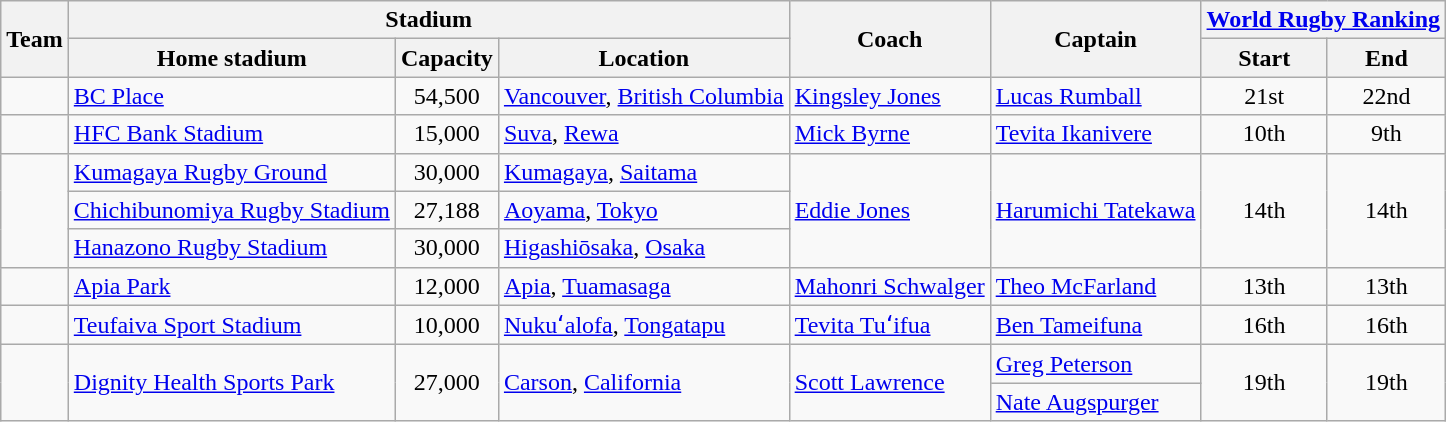<table class="wikitable">
<tr>
<th rowspan="2">Team</th>
<th colspan="3">Stadium</th>
<th rowspan="2">Coach</th>
<th rowspan="2">Captain</th>
<th colspan="2"><a href='#'>World Rugby Ranking</a></th>
</tr>
<tr>
<th>Home stadium</th>
<th>Capacity</th>
<th>Location</th>
<th>Start</th>
<th>End</th>
</tr>
<tr>
<td></td>
<td><a href='#'>BC Place</a></td>
<td align=center>54,500</td>
<td><a href='#'>Vancouver</a>, <a href='#'>British Columbia</a></td>
<td> <a href='#'>Kingsley Jones</a></td>
<td><a href='#'>Lucas Rumball</a></td>
<td align=center>21st</td>
<td align=center>22nd</td>
</tr>
<tr>
<td></td>
<td><a href='#'>HFC Bank Stadium</a></td>
<td align=center>15,000</td>
<td><a href='#'>Suva</a>, <a href='#'>Rewa</a></td>
<td> <a href='#'>Mick Byrne</a></td>
<td><a href='#'>Tevita Ikanivere</a></td>
<td align=center>10th</td>
<td align=center>9th</td>
</tr>
<tr>
<td rowspan=3></td>
<td><a href='#'>Kumagaya Rugby Ground</a></td>
<td align=center>30,000</td>
<td><a href='#'>Kumagaya</a>, <a href='#'>Saitama</a></td>
<td rowspan=3> <a href='#'>Eddie Jones</a></td>
<td rowspan=3><a href='#'>Harumichi Tatekawa</a></td>
<td rowspan=3 align=center>14th</td>
<td rowspan=3 align=center>14th</td>
</tr>
<tr>
<td><a href='#'>Chichibunomiya Rugby Stadium</a></td>
<td align=center>27,188</td>
<td><a href='#'>Aoyama</a>, <a href='#'>Tokyo</a> </td>
</tr>
<tr>
<td><a href='#'>Hanazono Rugby Stadium</a></td>
<td align=center>30,000</td>
<td><a href='#'>Higashiōsaka</a>, <a href='#'>Osaka</a> </td>
</tr>
<tr>
<td></td>
<td><a href='#'>Apia Park</a></td>
<td align=center>12,000</td>
<td><a href='#'>Apia</a>, <a href='#'>Tuamasaga</a></td>
<td> <a href='#'>Mahonri Schwalger</a></td>
<td><a href='#'>Theo McFarland</a></td>
<td align=center>13th</td>
<td align=center>13th</td>
</tr>
<tr>
<td></td>
<td><a href='#'>Teufaiva Sport Stadium</a></td>
<td align=center>10,000</td>
<td><a href='#'>Nukuʻalofa</a>, <a href='#'>Tongatapu</a></td>
<td> <a href='#'>Tevita Tuʻifua</a></td>
<td><a href='#'>Ben Tameifuna</a></td>
<td align=center>16th</td>
<td align=center>16th</td>
</tr>
<tr>
<td rowspan=2></td>
<td rowspan=2><a href='#'>Dignity Health Sports Park</a></td>
<td rowspan=2 align=center>27,000</td>
<td rowspan=2><a href='#'>Carson</a>, <a href='#'>California</a></td>
<td rowspan=2> <a href='#'>Scott Lawrence</a></td>
<td><a href='#'>Greg Peterson</a></td>
<td rowspan=2 align=center>19th</td>
<td rowspan=2 align=center>19th</td>
</tr>
<tr>
<td><a href='#'>Nate Augspurger</a></td>
</tr>
</table>
